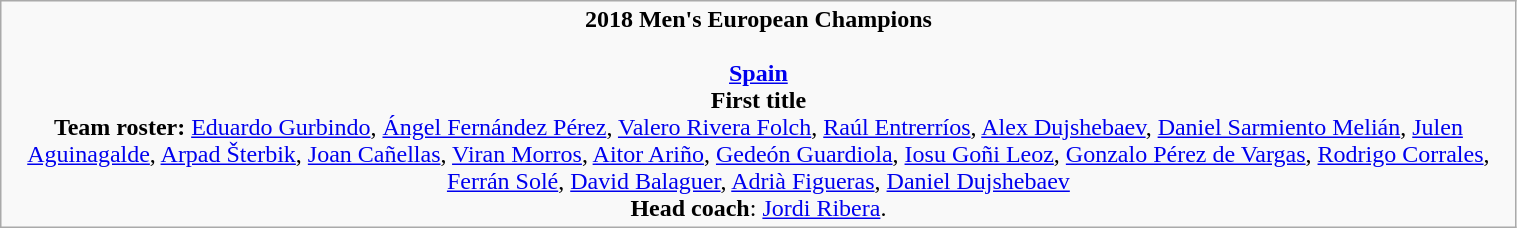<table class="wikitable" style="width: 80%;">
<tr style="text-align: center;">
<td><strong>2018 Men's European Champions</strong><br><br><strong><a href='#'>Spain</a></strong><br><strong>First title</strong><br><strong>Team roster:</strong> <a href='#'>Eduardo Gurbindo</a>, <a href='#'>Ángel Fernández Pérez</a>, <a href='#'>Valero Rivera Folch</a>, <a href='#'>Raúl Entrerríos</a>, <a href='#'>Alex Dujshebaev</a>, <a href='#'>Daniel Sarmiento Melián</a>, <a href='#'>Julen Aguinagalde</a>, <a href='#'>Arpad Šterbik</a>, <a href='#'>Joan Cañellas</a>, <a href='#'>Viran Morros</a>, <a href='#'>Aitor Ariño</a>, <a href='#'>Gedeón Guardiola</a>, <a href='#'>Iosu Goñi Leoz</a>, <a href='#'>Gonzalo Pérez de Vargas</a>, <a href='#'>Rodrigo Corrales</a>, <a href='#'>Ferrán Solé</a>, <a href='#'>David Balaguer</a>, <a href='#'>Adrià Figueras</a>, <a href='#'>Daniel Dujshebaev</a><br><strong>Head coach</strong>: <a href='#'>Jordi Ribera</a>.</td>
</tr>
</table>
